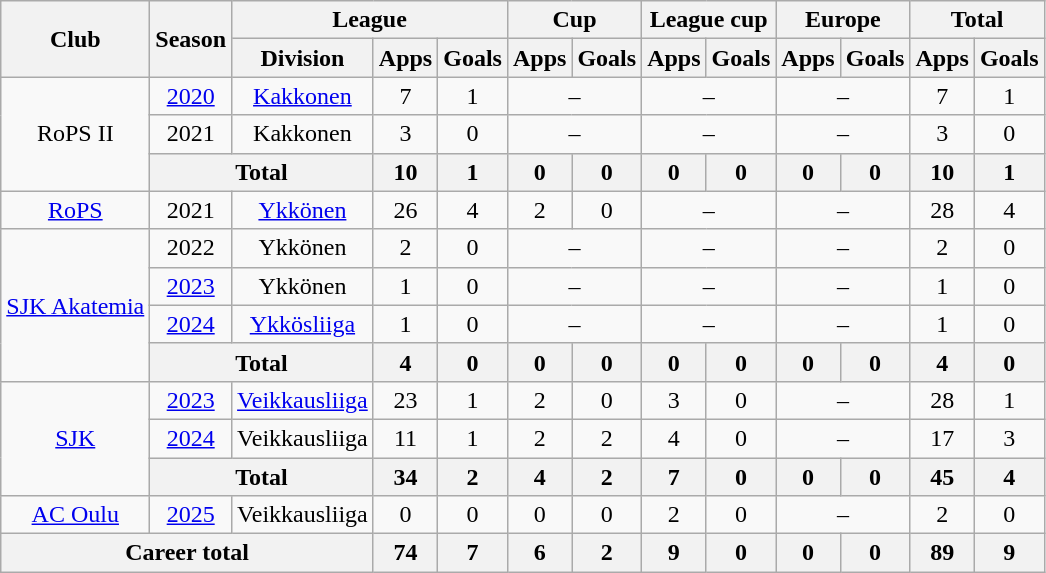<table class="wikitable" style="text-align:center">
<tr>
<th rowspan="2">Club</th>
<th rowspan="2">Season</th>
<th colspan="3">League</th>
<th colspan="2">Cup</th>
<th colspan="2">League cup</th>
<th colspan="2">Europe</th>
<th colspan="2">Total</th>
</tr>
<tr>
<th>Division</th>
<th>Apps</th>
<th>Goals</th>
<th>Apps</th>
<th>Goals</th>
<th>Apps</th>
<th>Goals</th>
<th>Apps</th>
<th>Goals</th>
<th>Apps</th>
<th>Goals</th>
</tr>
<tr>
<td rowspan=3>RoPS II</td>
<td><a href='#'>2020</a></td>
<td><a href='#'>Kakkonen</a></td>
<td>7</td>
<td>1</td>
<td colspan=2>–</td>
<td colspan=2>–</td>
<td colspan=2>–</td>
<td>7</td>
<td>1</td>
</tr>
<tr>
<td>2021</td>
<td>Kakkonen</td>
<td>3</td>
<td>0</td>
<td colspan=2>–</td>
<td colspan=2>–</td>
<td colspan=2>–</td>
<td>3</td>
<td>0</td>
</tr>
<tr>
<th colspan="2">Total</th>
<th>10</th>
<th>1</th>
<th>0</th>
<th>0</th>
<th>0</th>
<th>0</th>
<th>0</th>
<th>0</th>
<th>10</th>
<th>1</th>
</tr>
<tr>
<td><a href='#'>RoPS</a></td>
<td>2021</td>
<td><a href='#'>Ykkönen</a></td>
<td>26</td>
<td>4</td>
<td>2</td>
<td>0</td>
<td colspan=2>–</td>
<td colspan=2>–</td>
<td>28</td>
<td>4</td>
</tr>
<tr>
<td rowspan=4><a href='#'>SJK Akatemia</a></td>
<td>2022</td>
<td>Ykkönen</td>
<td>2</td>
<td>0</td>
<td colspan=2>–</td>
<td colspan=2>–</td>
<td colspan=2>–</td>
<td>2</td>
<td>0</td>
</tr>
<tr>
<td><a href='#'>2023</a></td>
<td>Ykkönen</td>
<td>1</td>
<td>0</td>
<td colspan=2>–</td>
<td colspan=2>–</td>
<td colspan=2>–</td>
<td>1</td>
<td>0</td>
</tr>
<tr>
<td><a href='#'>2024</a></td>
<td><a href='#'>Ykkösliiga</a></td>
<td>1</td>
<td>0</td>
<td colspan=2>–</td>
<td colspan=2>–</td>
<td colspan=2>–</td>
<td>1</td>
<td>0</td>
</tr>
<tr>
<th colspan="2">Total</th>
<th>4</th>
<th>0</th>
<th>0</th>
<th>0</th>
<th>0</th>
<th>0</th>
<th>0</th>
<th>0</th>
<th>4</th>
<th>0</th>
</tr>
<tr>
<td rowspan=3><a href='#'>SJK</a></td>
<td><a href='#'>2023</a></td>
<td><a href='#'>Veikkausliiga</a></td>
<td>23</td>
<td>1</td>
<td>2</td>
<td>0</td>
<td>3</td>
<td>0</td>
<td colspan=2>–</td>
<td>28</td>
<td>1</td>
</tr>
<tr>
<td><a href='#'>2024</a></td>
<td>Veikkausliiga</td>
<td>11</td>
<td>1</td>
<td>2</td>
<td>2</td>
<td>4</td>
<td>0</td>
<td colspan=2>–</td>
<td>17</td>
<td>3</td>
</tr>
<tr>
<th colspan="2">Total</th>
<th>34</th>
<th>2</th>
<th>4</th>
<th>2</th>
<th>7</th>
<th>0</th>
<th>0</th>
<th>0</th>
<th>45</th>
<th>4</th>
</tr>
<tr>
<td><a href='#'>AC Oulu</a></td>
<td><a href='#'>2025</a></td>
<td>Veikkausliiga</td>
<td>0</td>
<td>0</td>
<td>0</td>
<td>0</td>
<td>2</td>
<td>0</td>
<td colspan=2>–</td>
<td>2</td>
<td>0</td>
</tr>
<tr>
<th colspan="3">Career total</th>
<th>74</th>
<th>7</th>
<th>6</th>
<th>2</th>
<th>9</th>
<th>0</th>
<th>0</th>
<th>0</th>
<th>89</th>
<th>9</th>
</tr>
</table>
